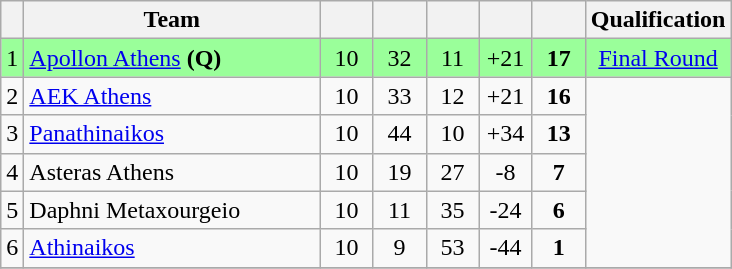<table class="wikitable" style="text-align: center; font-size:100%">
<tr>
<th></th>
<th width=190>Team</th>
<th width=28></th>
<th width=28></th>
<th width=28></th>
<th width=28></th>
<th width=28></th>
<th>Qualification</th>
</tr>
<tr bgcolor=#9AFF9A>
<td>1</td>
<td align=left><a href='#'>Apollon Athens</a> <strong>(Q)</strong></td>
<td>10</td>
<td>32</td>
<td>11</td>
<td>+21</td>
<td><strong>17</strong></td>
<td><a href='#'>Final Round</a></td>
</tr>
<tr>
<td>2</td>
<td align=left><a href='#'>AEK Athens</a></td>
<td>10</td>
<td>33</td>
<td>12</td>
<td>+21</td>
<td><strong>16</strong></td>
<td rowspan=5></td>
</tr>
<tr>
<td>3</td>
<td align=left><a href='#'>Panathinaikos</a></td>
<td>10</td>
<td>44</td>
<td>10</td>
<td>+34</td>
<td><strong>13</strong></td>
</tr>
<tr>
<td>4</td>
<td align=left>Asteras Athens</td>
<td>10</td>
<td>19</td>
<td>27</td>
<td>-8</td>
<td><strong>7</strong></td>
</tr>
<tr>
<td>5</td>
<td align=left>Daphni Metaxourgeio</td>
<td>10</td>
<td>11</td>
<td>35</td>
<td>-24</td>
<td><strong>6</strong></td>
</tr>
<tr>
<td>6</td>
<td align=left><a href='#'>Athinaikos</a></td>
<td>10</td>
<td>9</td>
<td>53</td>
<td>-44</td>
<td><strong>1</strong></td>
</tr>
<tr>
</tr>
</table>
